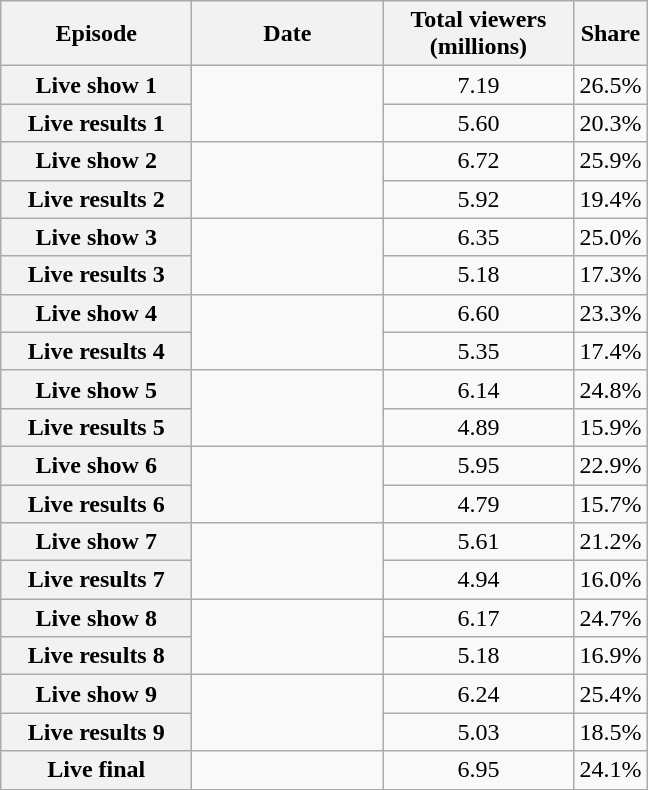<table class="wikitable sortable" style="text-align:center">
<tr>
<th scope="col" style="width:120px;">Episode</th>
<th scope="col" style="width:120px;">Date</th>
<th scope="col" style="width:120px;">Total viewers<br>(millions)</th>
<th>Share</th>
</tr>
<tr>
<th scope="row">Live show 1</th>
<td rowspan=2></td>
<td>7.19</td>
<td>26.5%</td>
</tr>
<tr>
<th scope="row">Live results 1</th>
<td>5.60</td>
<td>20.3%</td>
</tr>
<tr>
<th scope="row">Live show 2</th>
<td rowspan=2></td>
<td>6.72</td>
<td>25.9%</td>
</tr>
<tr>
<th scope="row">Live results 2</th>
<td>5.92</td>
<td>19.4%</td>
</tr>
<tr>
<th scope="row">Live show 3</th>
<td rowspan=2></td>
<td>6.35</td>
<td>25.0%</td>
</tr>
<tr>
<th scope="row">Live results 3</th>
<td>5.18</td>
<td>17.3%</td>
</tr>
<tr>
<th scope="row">Live show 4</th>
<td rowspan=2></td>
<td>6.60</td>
<td>23.3%</td>
</tr>
<tr>
<th scope="row">Live results 4</th>
<td>5.35</td>
<td>17.4%</td>
</tr>
<tr>
<th scope="row">Live show 5</th>
<td rowspan=2></td>
<td>6.14</td>
<td>24.8%</td>
</tr>
<tr>
<th scope="row">Live results 5</th>
<td>4.89</td>
<td>15.9%</td>
</tr>
<tr>
<th scope="row">Live show 6</th>
<td rowspan=2></td>
<td>5.95</td>
<td>22.9%</td>
</tr>
<tr>
<th scope="row">Live results 6</th>
<td>4.79</td>
<td>15.7%</td>
</tr>
<tr>
<th scope="row">Live show 7</th>
<td rowspan=2></td>
<td>5.61</td>
<td>21.2%</td>
</tr>
<tr>
<th scope="row">Live results 7</th>
<td>4.94</td>
<td>16.0%</td>
</tr>
<tr>
<th scope="row">Live show 8</th>
<td rowspan=2></td>
<td>6.17</td>
<td>24.7%</td>
</tr>
<tr>
<th scope="row">Live results 8</th>
<td>5.18</td>
<td>16.9%</td>
</tr>
<tr>
<th scope="row">Live show 9</th>
<td rowspan=2></td>
<td>6.24</td>
<td>25.4%</td>
</tr>
<tr>
<th scope="row">Live results 9</th>
<td>5.03</td>
<td>18.5%</td>
</tr>
<tr>
<th scope="row">Live final</th>
<td></td>
<td>6.95</td>
<td>24.1%</td>
</tr>
</table>
